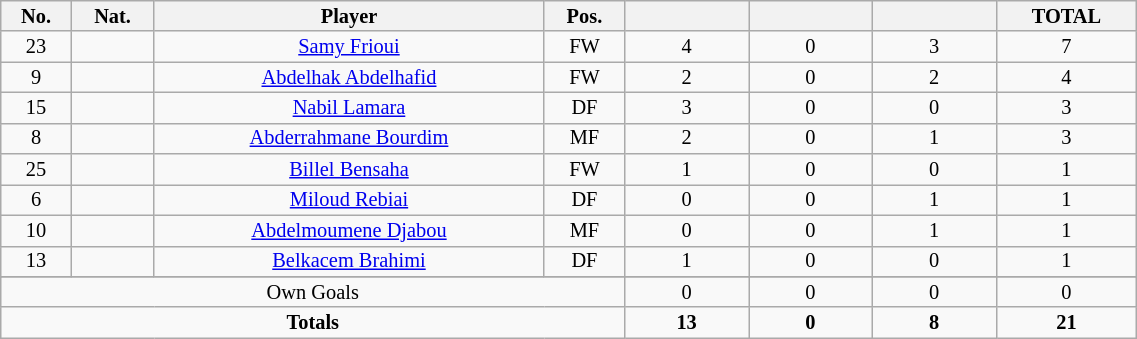<table class="wikitable sortable alternance"  style="font-size:85%; text-align:center; line-height:14px; width:60%;">
<tr>
<th width=10>No.</th>
<th width=10>Nat.</th>
<th width=140>Player</th>
<th width=10>Pos.</th>
<th width=40></th>
<th width=40></th>
<th width=40></th>
<th width=10>TOTAL</th>
</tr>
<tr>
<td>23</td>
<td></td>
<td><a href='#'>Samy Frioui</a></td>
<td>FW</td>
<td>4</td>
<td>0</td>
<td>3</td>
<td>7</td>
</tr>
<tr>
<td>9</td>
<td></td>
<td><a href='#'>Abdelhak Abdelhafid</a></td>
<td>FW</td>
<td>2</td>
<td>0</td>
<td>2</td>
<td>4</td>
</tr>
<tr>
<td>15</td>
<td></td>
<td><a href='#'>Nabil Lamara</a></td>
<td>DF</td>
<td>3</td>
<td>0</td>
<td>0</td>
<td>3</td>
</tr>
<tr>
<td>8</td>
<td></td>
<td><a href='#'>Abderrahmane Bourdim</a></td>
<td>MF</td>
<td>2</td>
<td>0</td>
<td>1</td>
<td>3</td>
</tr>
<tr>
<td>25</td>
<td></td>
<td><a href='#'>Billel Bensaha</a></td>
<td>FW</td>
<td>1</td>
<td>0</td>
<td>0</td>
<td>1</td>
</tr>
<tr>
<td>6</td>
<td></td>
<td><a href='#'>Miloud Rebiai</a></td>
<td>DF</td>
<td>0</td>
<td>0</td>
<td>1</td>
<td>1</td>
</tr>
<tr>
<td>10</td>
<td></td>
<td><a href='#'>Abdelmoumene Djabou</a></td>
<td>MF</td>
<td>0</td>
<td>0</td>
<td>1</td>
<td>1</td>
</tr>
<tr>
<td>13</td>
<td></td>
<td><a href='#'>Belkacem Brahimi</a></td>
<td>DF</td>
<td>1</td>
<td>0</td>
<td>0</td>
<td>1</td>
</tr>
<tr>
</tr>
<tr class="sortbottom">
<td colspan="4">Own Goals</td>
<td>0</td>
<td>0</td>
<td>0</td>
<td>0</td>
</tr>
<tr class="sortbottom">
<td colspan="4"><strong>Totals</strong></td>
<td><strong>13</strong></td>
<td><strong>0</strong></td>
<td><strong>8</strong></td>
<td><strong>21</strong></td>
</tr>
</table>
